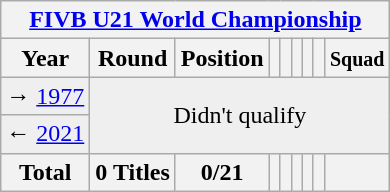<table class="wikitable" style="text-align: center;">
<tr>
<th colspan=9><a href='#'>FIVB U21 World Championship</a></th>
</tr>
<tr>
<th>Year</th>
<th>Round</th>
<th>Position</th>
<th></th>
<th></th>
<th></th>
<th></th>
<th></th>
<th><small>Squad</small></th>
</tr>
<tr bgcolor="efefef">
<td> → <a href='#'>1977</a></td>
<td colspan=9 rowspan=2>Didn't qualify</td>
</tr>
<tr bgcolor="efefef">
<td>  ← <a href='#'>2021</a></td>
</tr>
<tr>
<th>Total</th>
<th>0 Titles</th>
<th>0/21</th>
<th></th>
<th></th>
<th></th>
<th></th>
<th></th>
<th></th>
</tr>
</table>
